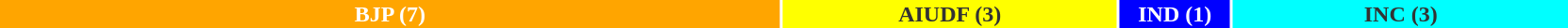<table style="width:88%; text-align:center;">
<tr style="color:white;">
<td style="background:orange; width:50%;"><strong>BJP (7)</strong></td>
<td style="background:yellow;color: #333; width:21.4%;"><strong>AIUDF (3)</strong></td>
<td style="background:blue; width:7.1%;"><strong>IND (1)</strong></td>
<td style="background:aqua;color:#333; width:21.5%;"><strong>INC (3)</strong></td>
</tr>
<tr>
</tr>
</table>
